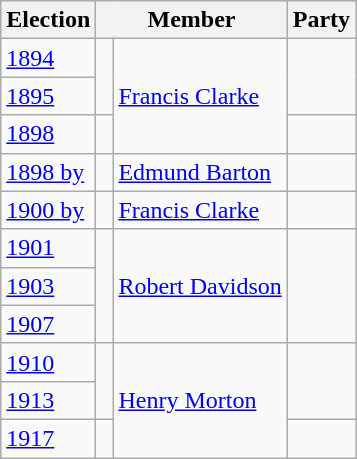<table class="wikitable">
<tr>
<th>Election</th>
<th colspan="2">Member</th>
<th>Party</th>
</tr>
<tr>
<td><a href='#'>1894</a></td>
<td rowspan="2" > </td>
<td rowspan="3"><a href='#'>Francis Clarke</a></td>
<td rowspan="2"></td>
</tr>
<tr>
<td><a href='#'>1895</a></td>
</tr>
<tr>
<td><a href='#'>1898</a></td>
<td> </td>
<td></td>
</tr>
<tr>
<td><a href='#'>1898 by</a></td>
<td> </td>
<td><a href='#'>Edmund Barton</a></td>
<td></td>
</tr>
<tr>
<td><a href='#'>1900 by</a></td>
<td> </td>
<td><a href='#'>Francis Clarke</a></td>
<td></td>
</tr>
<tr>
<td><a href='#'>1901</a></td>
<td rowspan="3" > </td>
<td rowspan="3"><a href='#'>Robert Davidson</a></td>
<td rowspan="3"></td>
</tr>
<tr>
<td><a href='#'>1903</a></td>
</tr>
<tr>
<td><a href='#'>1907</a></td>
</tr>
<tr>
<td><a href='#'>1910</a></td>
<td rowspan="2" > </td>
<td rowspan="3"><a href='#'>Henry Morton</a></td>
<td rowspan="2"></td>
</tr>
<tr>
<td><a href='#'>1913</a></td>
</tr>
<tr>
<td><a href='#'>1917</a></td>
<td> </td>
<td></td>
</tr>
</table>
